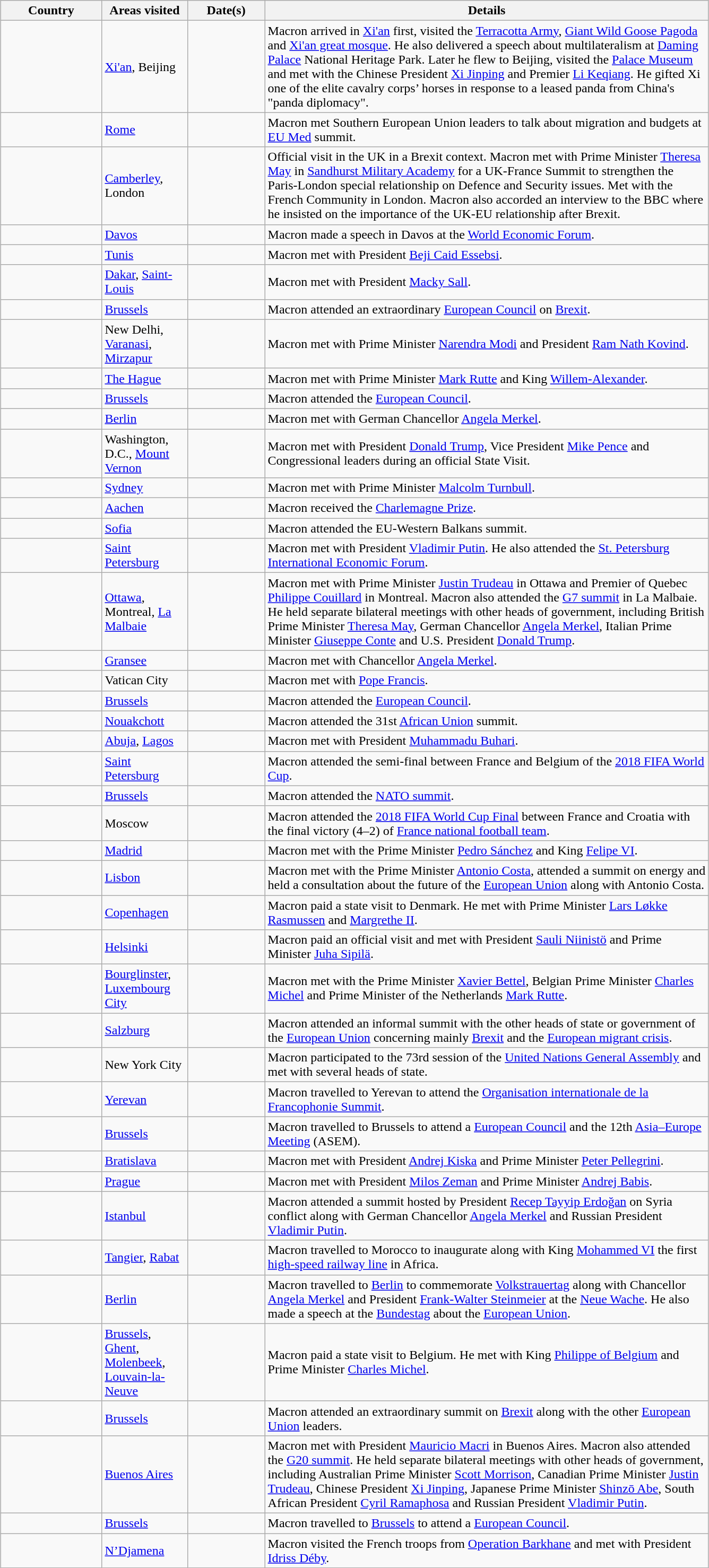<table class="wikitable sortable outercollapse" style="margin: 1em auto 1em auto">
<tr>
<th width=120>Country</th>
<th width=100>Areas visited</th>
<th width=90>Date(s)</th>
<th width=550 class=unsortable>Details</th>
</tr>
<tr>
<td></td>
<td><a href='#'>Xi'an</a>, Beijing</td>
<td></td>
<td>Macron arrived in <a href='#'>Xi'an</a> first, visited the <a href='#'>Terracotta Army</a>, <a href='#'>Giant Wild Goose Pagoda</a> and <a href='#'>Xi'an great mosque</a>. He also delivered a speech about multilateralism at <a href='#'>Daming Palace</a> National Heritage Park. Later he flew to Beijing, visited the <a href='#'>Palace Museum</a> and met with the Chinese President <a href='#'>Xi Jinping</a> and Premier <a href='#'>Li Keqiang</a>. He gifted Xi one of the elite cavalry corps’ horses in response to a leased panda from China's "panda diplomacy".</td>
</tr>
<tr>
<td></td>
<td><a href='#'>Rome</a></td>
<td></td>
<td>Macron met Southern European Union leaders to talk about migration and budgets at <a href='#'>EU Med</a> summit.</td>
</tr>
<tr>
<td></td>
<td><a href='#'>Camberley</a>, London</td>
<td></td>
<td>Official visit in the UK in a Brexit context. Macron met with Prime Minister <a href='#'>Theresa May</a> in <a href='#'>Sandhurst Military Academy</a> for a UK-France Summit to strengthen the Paris-London special relationship on Defence and Security issues. Met with the French Community in London. Macron also accorded an interview to the BBC where he insisted on the importance of the UK-EU relationship after Brexit.</td>
</tr>
<tr>
<td></td>
<td><a href='#'>Davos</a></td>
<td></td>
<td>Macron made a speech in Davos at the <a href='#'>World Economic Forum</a>.</td>
</tr>
<tr>
<td></td>
<td><a href='#'>Tunis</a></td>
<td></td>
<td>Macron met with President <a href='#'>Beji Caid Essebsi</a>.</td>
</tr>
<tr>
<td></td>
<td><a href='#'>Dakar</a>, <a href='#'>Saint-Louis</a></td>
<td></td>
<td>Macron met with President <a href='#'>Macky Sall</a>.</td>
</tr>
<tr>
<td></td>
<td><a href='#'>Brussels</a></td>
<td></td>
<td>Macron attended an extraordinary <a href='#'>European Council</a> on <a href='#'>Brexit</a>.</td>
</tr>
<tr>
<td></td>
<td>New Delhi, <a href='#'>Varanasi</a>, <a href='#'>Mirzapur</a></td>
<td></td>
<td>Macron met with Prime Minister <a href='#'>Narendra Modi</a> and President <a href='#'>Ram Nath Kovind</a>.</td>
</tr>
<tr>
<td></td>
<td><a href='#'>The Hague</a></td>
<td></td>
<td>Macron met with Prime Minister <a href='#'>Mark Rutte</a> and King <a href='#'>Willem-Alexander</a>.</td>
</tr>
<tr>
<td></td>
<td><a href='#'>Brussels</a></td>
<td></td>
<td>Macron attended the <a href='#'>European Council</a>.</td>
</tr>
<tr>
<td></td>
<td><a href='#'>Berlin</a></td>
<td></td>
<td>Macron met with German Chancellor <a href='#'>Angela Merkel</a>.</td>
</tr>
<tr>
<td></td>
<td>Washington, D.C., <a href='#'>Mount Vernon</a></td>
<td></td>
<td>Macron met with President <a href='#'>Donald Trump</a>, Vice President <a href='#'>Mike Pence</a> and Congressional leaders during an official State Visit.</td>
</tr>
<tr>
<td></td>
<td><a href='#'>Sydney</a></td>
<td></td>
<td>Macron met with Prime Minister <a href='#'>Malcolm Turnbull</a>.</td>
</tr>
<tr>
<td></td>
<td><a href='#'>Aachen</a></td>
<td></td>
<td>Macron received the <a href='#'>Charlemagne Prize</a>.</td>
</tr>
<tr>
<td></td>
<td><a href='#'>Sofia</a></td>
<td></td>
<td>Macron attended the EU-Western Balkans summit.</td>
</tr>
<tr>
<td></td>
<td><a href='#'>Saint Petersburg</a></td>
<td></td>
<td>Macron met with President <a href='#'>Vladimir Putin</a>. He also attended the <a href='#'>St. Petersburg International Economic Forum</a>.</td>
</tr>
<tr>
<td></td>
<td><a href='#'>Ottawa</a>, Montreal, <a href='#'>La Malbaie</a></td>
<td></td>
<td>Macron met with Prime Minister <a href='#'>Justin Trudeau</a> in Ottawa and Premier of Quebec <a href='#'>Philippe Couillard</a> in Montreal. Macron also attended the <a href='#'>G7 summit</a> in La Malbaie. He held separate bilateral meetings with other heads of government, including British Prime Minister <a href='#'>Theresa May</a>, German Chancellor <a href='#'>Angela Merkel</a>, Italian Prime Minister <a href='#'>Giuseppe Conte</a> and U.S. President <a href='#'>Donald Trump</a>.</td>
</tr>
<tr>
<td></td>
<td><a href='#'>Gransee</a></td>
<td></td>
<td>Macron met with Chancellor <a href='#'>Angela Merkel</a>.</td>
</tr>
<tr>
<td></td>
<td>Vatican City</td>
<td></td>
<td>Macron met with <a href='#'>Pope Francis</a>.</td>
</tr>
<tr>
<td></td>
<td><a href='#'>Brussels</a></td>
<td></td>
<td>Macron attended the <a href='#'>European Council</a>.</td>
</tr>
<tr>
<td></td>
<td><a href='#'>Nouakchott</a></td>
<td></td>
<td>Macron attended the 31st <a href='#'>African Union</a> summit.</td>
</tr>
<tr>
<td></td>
<td><a href='#'>Abuja</a>, <a href='#'>Lagos</a></td>
<td></td>
<td>Macron met with President <a href='#'>Muhammadu Buhari</a>.</td>
</tr>
<tr>
<td></td>
<td><a href='#'>Saint Petersburg</a></td>
<td></td>
<td>Macron attended the semi-final between France and Belgium of the <a href='#'>2018 FIFA World Cup</a>.</td>
</tr>
<tr>
<td></td>
<td><a href='#'>Brussels</a></td>
<td></td>
<td>Macron attended the <a href='#'>NATO summit</a>.</td>
</tr>
<tr>
<td></td>
<td>Moscow</td>
<td></td>
<td>Macron attended the <a href='#'>2018 FIFA World Cup Final</a> between France and Croatia with the final victory (4–2) of <a href='#'>France national football team</a>.</td>
</tr>
<tr>
<td></td>
<td><a href='#'>Madrid</a></td>
<td></td>
<td>Macron met with the Prime Minister <a href='#'>Pedro Sánchez</a> and King <a href='#'>Felipe VI</a>.</td>
</tr>
<tr>
<td></td>
<td><a href='#'>Lisbon</a></td>
<td></td>
<td>Macron met with the Prime Minister <a href='#'>Antonio Costa</a>, attended a summit on energy and held a consultation about the future of the <a href='#'>European Union</a> along with Antonio Costa.</td>
</tr>
<tr>
<td></td>
<td><a href='#'>Copenhagen</a></td>
<td></td>
<td>Macron paid a state visit to Denmark. He met with Prime Minister <a href='#'>Lars Løkke Rasmussen</a> and <a href='#'>Margrethe II</a>.</td>
</tr>
<tr>
<td></td>
<td><a href='#'>Helsinki</a></td>
<td></td>
<td>Macron paid an official visit and met with President <a href='#'>Sauli Niinistö</a> and Prime Minister <a href='#'>Juha Sipilä</a>.</td>
</tr>
<tr>
<td></td>
<td><a href='#'>Bourglinster</a>, <a href='#'>Luxembourg City</a></td>
<td></td>
<td>Macron met with the Prime Minister <a href='#'>Xavier Bettel</a>, Belgian Prime Minister <a href='#'>Charles Michel</a> and Prime Minister of the Netherlands <a href='#'>Mark Rutte</a>.</td>
</tr>
<tr>
<td></td>
<td><a href='#'>Salzburg</a></td>
<td></td>
<td>Macron attended an informal summit with the other heads of state or government of the <a href='#'>European Union</a> concerning mainly <a href='#'>Brexit</a> and the <a href='#'>European migrant crisis</a>.</td>
</tr>
<tr>
<td></td>
<td>New York City</td>
<td></td>
<td>Macron participated to the 73rd session of the <a href='#'>United Nations General Assembly</a> and met with several heads of state.</td>
</tr>
<tr>
<td></td>
<td><a href='#'>Yerevan</a></td>
<td></td>
<td>Macron travelled to Yerevan to attend the <a href='#'>Organisation internationale de la Francophonie Summit</a>.</td>
</tr>
<tr>
<td></td>
<td><a href='#'>Brussels</a></td>
<td></td>
<td>Macron travelled to Brussels to attend a <a href='#'>European Council</a> and the 12th <a href='#'>Asia–Europe Meeting</a> (ASEM).</td>
</tr>
<tr>
<td></td>
<td><a href='#'>Bratislava</a></td>
<td></td>
<td>Macron met with President <a href='#'>Andrej Kiska</a> and Prime Minister <a href='#'>Peter Pellegrini</a>.</td>
</tr>
<tr>
<td></td>
<td><a href='#'>Prague</a></td>
<td></td>
<td>Macron met with President <a href='#'>Milos Zeman</a> and Prime Minister <a href='#'>Andrej Babis</a>.</td>
</tr>
<tr>
<td></td>
<td><a href='#'>Istanbul</a></td>
<td></td>
<td>Macron attended a summit hosted by President <a href='#'>Recep Tayyip Erdoğan</a> on Syria conflict along with German Chancellor <a href='#'>Angela Merkel</a> and Russian President <a href='#'>Vladimir Putin</a>.</td>
</tr>
<tr>
<td></td>
<td><a href='#'>Tangier</a>, <a href='#'>Rabat</a></td>
<td></td>
<td>Macron travelled to Morocco to inaugurate along with King <a href='#'>Mohammed VI</a> the first <a href='#'>high-speed railway line</a> in Africa.</td>
</tr>
<tr>
<td></td>
<td><a href='#'>Berlin</a></td>
<td></td>
<td>Macron travelled to <a href='#'>Berlin</a> to commemorate <a href='#'>Volkstrauertag</a> along with Chancellor <a href='#'>Angela Merkel</a> and President <a href='#'>Frank-Walter Steinmeier</a> at the <a href='#'>Neue Wache</a>. He also made a speech at the <a href='#'>Bundestag</a> about the <a href='#'>European Union</a>.</td>
</tr>
<tr>
<td></td>
<td><a href='#'>Brussels</a>, <a href='#'>Ghent</a>, <a href='#'>Molenbeek</a>, <a href='#'>Louvain-la-Neuve</a></td>
<td></td>
<td>Macron paid a state visit to Belgium. He met with King <a href='#'>Philippe of Belgium</a> and Prime Minister <a href='#'>Charles Michel</a>.</td>
</tr>
<tr>
<td></td>
<td><a href='#'>Brussels</a></td>
<td></td>
<td>Macron attended an extraordinary summit on <a href='#'>Brexit</a> along with the other <a href='#'>European Union</a> leaders.</td>
</tr>
<tr>
<td></td>
<td><a href='#'>Buenos Aires</a></td>
<td></td>
<td>Macron met with President <a href='#'>Mauricio Macri</a> in Buenos Aires. Macron also attended the <a href='#'>G20 summit</a>. He held separate bilateral meetings with other heads of government, including Australian Prime Minister <a href='#'>Scott Morrison</a>, Canadian Prime Minister <a href='#'>Justin Trudeau</a>, Chinese President <a href='#'>Xi Jinping</a>, Japanese Prime Minister <a href='#'>Shinzō Abe</a>, South African President <a href='#'>Cyril Ramaphosa</a> and Russian President <a href='#'>Vladimir Putin</a>.</td>
</tr>
<tr>
<td></td>
<td><a href='#'>Brussels</a></td>
<td></td>
<td>Macron travelled to <a href='#'>Brussels</a> to attend a <a href='#'>European Council</a>.</td>
</tr>
<tr>
<td></td>
<td><a href='#'>N’Djamena</a></td>
<td></td>
<td>Macron visited the French troops from <a href='#'>Operation Barkhane</a> and met with President <a href='#'>Idriss Déby</a>.</td>
</tr>
</table>
